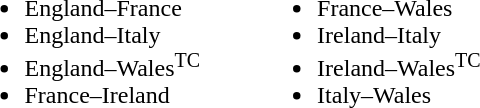<table>
<tr>
<td><br><ul><li>England–France</li><li>England–Italy</li><li>England–Wales<sup>TC</sup></li><li>France–Ireland</li></ul></td>
<td width=30></td>
<td><br><ul><li>France–Wales</li><li>Ireland–Italy</li><li>Ireland–Wales<sup>TC</sup></li><li>Italy–Wales</li></ul></td>
</tr>
</table>
